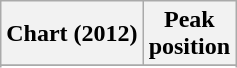<table class="wikitable sortable plainrowheaders">
<tr>
<th scope="col">Chart (2012)</th>
<th scope="col">Peak<br>position</th>
</tr>
<tr>
</tr>
<tr>
</tr>
</table>
